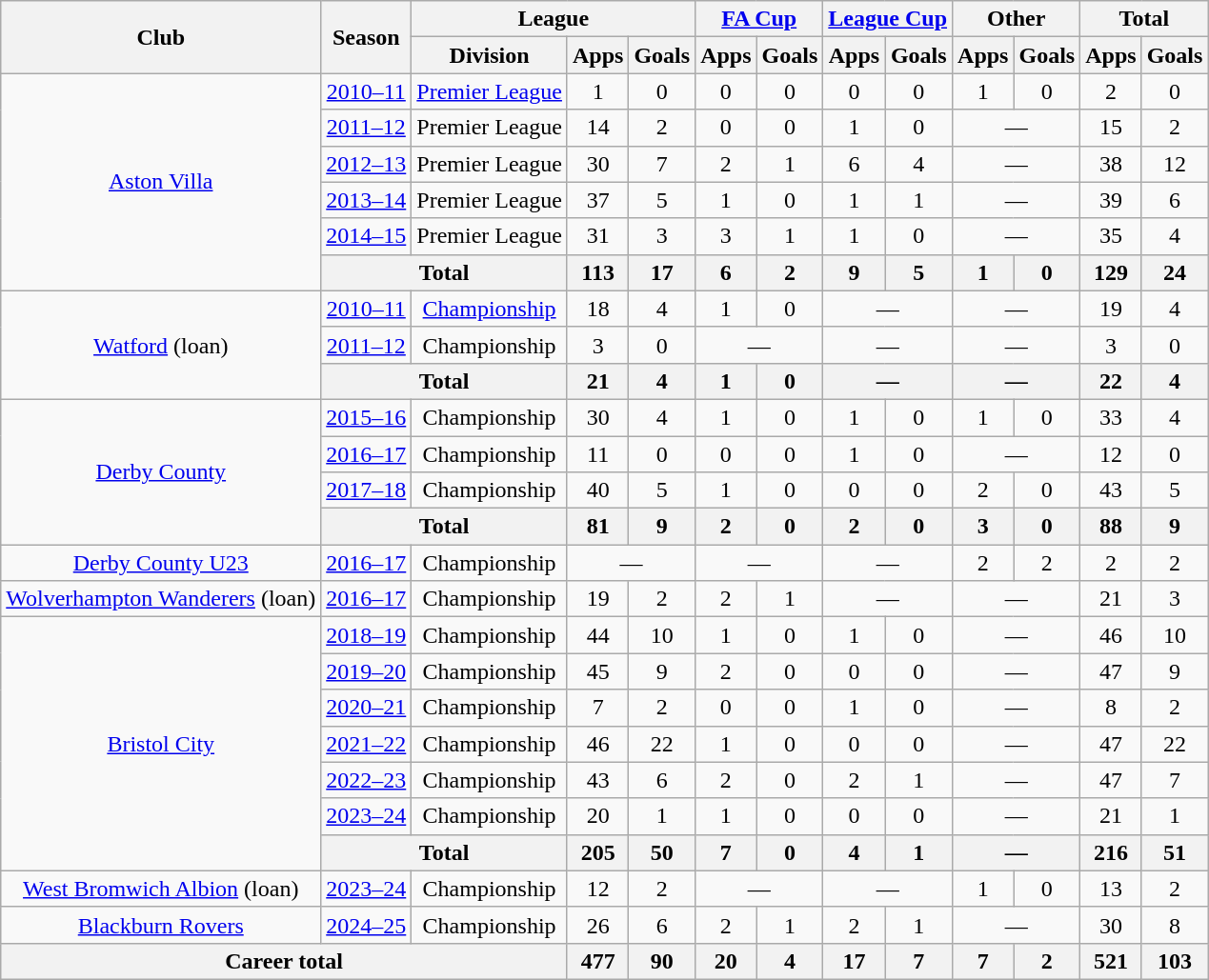<table class=wikitable style=text-align:center>
<tr>
<th rowspan=2>Club</th>
<th rowspan=2>Season</th>
<th colspan=3>League</th>
<th colspan=2><a href='#'>FA Cup</a></th>
<th colspan=2><a href='#'>League Cup</a></th>
<th colspan=2>Other</th>
<th colspan=2>Total</th>
</tr>
<tr>
<th>Division</th>
<th>Apps</th>
<th>Goals</th>
<th>Apps</th>
<th>Goals</th>
<th>Apps</th>
<th>Goals</th>
<th>Apps</th>
<th>Goals</th>
<th>Apps</th>
<th>Goals</th>
</tr>
<tr>
<td rowspan=6><a href='#'>Aston Villa</a></td>
<td><a href='#'>2010–11</a></td>
<td><a href='#'>Premier League</a></td>
<td>1</td>
<td>0</td>
<td>0</td>
<td>0</td>
<td>0</td>
<td>0</td>
<td>1</td>
<td>0</td>
<td>2</td>
<td>0</td>
</tr>
<tr>
<td><a href='#'>2011–12</a></td>
<td>Premier League</td>
<td>14</td>
<td>2</td>
<td>0</td>
<td>0</td>
<td>1</td>
<td>0</td>
<td colspan=2>—</td>
<td>15</td>
<td>2</td>
</tr>
<tr>
<td><a href='#'>2012–13</a></td>
<td>Premier League</td>
<td>30</td>
<td>7</td>
<td>2</td>
<td>1</td>
<td>6</td>
<td>4</td>
<td colspan=2>—</td>
<td>38</td>
<td>12</td>
</tr>
<tr>
<td><a href='#'>2013–14</a></td>
<td>Premier League</td>
<td>37</td>
<td>5</td>
<td>1</td>
<td>0</td>
<td>1</td>
<td>1</td>
<td colspan=2>—</td>
<td>39</td>
<td>6</td>
</tr>
<tr>
<td><a href='#'>2014–15</a></td>
<td>Premier League</td>
<td>31</td>
<td>3</td>
<td>3</td>
<td>1</td>
<td>1</td>
<td>0</td>
<td colspan=2>—</td>
<td>35</td>
<td>4</td>
</tr>
<tr>
<th colspan=2>Total</th>
<th>113</th>
<th>17</th>
<th>6</th>
<th>2</th>
<th>9</th>
<th>5</th>
<th>1</th>
<th>0</th>
<th>129</th>
<th>24</th>
</tr>
<tr>
<td rowspan=3><a href='#'>Watford</a> (loan)</td>
<td><a href='#'>2010–11</a></td>
<td><a href='#'>Championship</a></td>
<td>18</td>
<td>4</td>
<td>1</td>
<td>0</td>
<td colspan=2>—</td>
<td colspan=2>—</td>
<td>19</td>
<td>4</td>
</tr>
<tr>
<td><a href='#'>2011–12</a></td>
<td>Championship</td>
<td>3</td>
<td>0</td>
<td colspan=2>—</td>
<td colspan=2>—</td>
<td colspan=2>—</td>
<td>3</td>
<td>0</td>
</tr>
<tr>
<th colspan=2>Total</th>
<th>21</th>
<th>4</th>
<th>1</th>
<th>0</th>
<th colspan=2>—</th>
<th colspan=2>—</th>
<th>22</th>
<th>4</th>
</tr>
<tr>
<td rowspan=4><a href='#'>Derby County</a></td>
<td><a href='#'>2015–16</a></td>
<td>Championship</td>
<td>30</td>
<td>4</td>
<td>1</td>
<td>0</td>
<td>1</td>
<td>0</td>
<td>1</td>
<td>0</td>
<td>33</td>
<td>4</td>
</tr>
<tr>
<td><a href='#'>2016–17</a></td>
<td>Championship</td>
<td>11</td>
<td>0</td>
<td>0</td>
<td>0</td>
<td>1</td>
<td>0</td>
<td colspan=2>—</td>
<td>12</td>
<td>0</td>
</tr>
<tr>
<td><a href='#'>2017–18</a></td>
<td>Championship</td>
<td>40</td>
<td>5</td>
<td>1</td>
<td>0</td>
<td>0</td>
<td>0</td>
<td>2</td>
<td>0</td>
<td>43</td>
<td>5</td>
</tr>
<tr>
<th colspan=2>Total</th>
<th>81</th>
<th>9</th>
<th>2</th>
<th>0</th>
<th>2</th>
<th>0</th>
<th>3</th>
<th>0</th>
<th>88</th>
<th>9</th>
</tr>
<tr>
<td><a href='#'>Derby County U23</a></td>
<td><a href='#'>2016–17</a></td>
<td>Championship</td>
<td colspan=2>—</td>
<td colspan=2>—</td>
<td colspan=2>—</td>
<td>2</td>
<td>2</td>
<td>2</td>
<td>2</td>
</tr>
<tr>
<td><a href='#'>Wolverhampton Wanderers</a> (loan)</td>
<td><a href='#'>2016–17</a></td>
<td>Championship</td>
<td>19</td>
<td>2</td>
<td>2</td>
<td>1</td>
<td colspan=2>—</td>
<td colspan=2>—</td>
<td>21</td>
<td>3</td>
</tr>
<tr>
<td rowspan="7"><a href='#'>Bristol City</a></td>
<td><a href='#'>2018–19</a></td>
<td>Championship</td>
<td>44</td>
<td>10</td>
<td>1</td>
<td>0</td>
<td>1</td>
<td>0</td>
<td colspan=2>—</td>
<td>46</td>
<td>10</td>
</tr>
<tr>
<td><a href='#'>2019–20</a></td>
<td>Championship</td>
<td>45</td>
<td>9</td>
<td>2</td>
<td>0</td>
<td>0</td>
<td>0</td>
<td colspan=2>—</td>
<td>47</td>
<td>9</td>
</tr>
<tr>
<td><a href='#'>2020–21</a></td>
<td>Championship</td>
<td>7</td>
<td>2</td>
<td>0</td>
<td>0</td>
<td>1</td>
<td>0</td>
<td colspan=2>—</td>
<td>8</td>
<td>2</td>
</tr>
<tr>
<td><a href='#'>2021–22</a></td>
<td>Championship</td>
<td>46</td>
<td>22</td>
<td>1</td>
<td>0</td>
<td>0</td>
<td>0</td>
<td colspan=2>—</td>
<td>47</td>
<td>22</td>
</tr>
<tr>
<td><a href='#'>2022–23</a></td>
<td>Championship</td>
<td>43</td>
<td>6</td>
<td>2</td>
<td>0</td>
<td>2</td>
<td>1</td>
<td colspan=2>—</td>
<td>47</td>
<td>7</td>
</tr>
<tr>
<td><a href='#'>2023–24</a></td>
<td>Championship</td>
<td>20</td>
<td>1</td>
<td>1</td>
<td>0</td>
<td>0</td>
<td>0</td>
<td colspan=2>—</td>
<td>21</td>
<td>1</td>
</tr>
<tr>
<th colspan=2>Total</th>
<th>205</th>
<th>50</th>
<th>7</th>
<th>0</th>
<th>4</th>
<th>1</th>
<th colspan=2>—</th>
<th>216</th>
<th>51</th>
</tr>
<tr>
<td><a href='#'>West Bromwich Albion</a> (loan)</td>
<td><a href='#'>2023–24</a></td>
<td>Championship</td>
<td>12</td>
<td>2</td>
<td colspan="2">—</td>
<td colspan="2">—</td>
<td>1</td>
<td>0</td>
<td>13</td>
<td>2</td>
</tr>
<tr>
<td><a href='#'>Blackburn Rovers</a></td>
<td><a href='#'>2024–25</a></td>
<td>Championship</td>
<td>26</td>
<td>6</td>
<td>2</td>
<td>1</td>
<td>2</td>
<td>1</td>
<td colspan=2>—</td>
<td>30</td>
<td>8</td>
</tr>
<tr>
<th colspan=3>Career total</th>
<th>477</th>
<th>90</th>
<th>20</th>
<th>4</th>
<th>17</th>
<th>7</th>
<th>7</th>
<th>2</th>
<th>521</th>
<th>103</th>
</tr>
</table>
